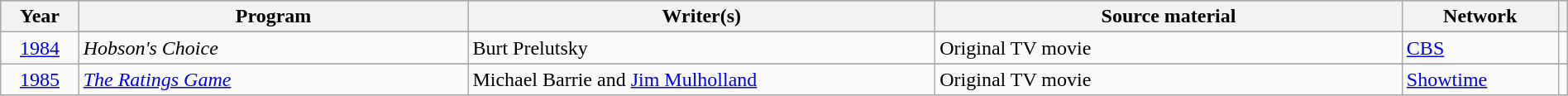<table class="wikitable" style="width:100%">
<tr bgcolor="#bebebe">
<th width="5%">Year</th>
<th width="25%">Program</th>
<th width="30%">Writer(s)</th>
<th width="30%">Source material</th>
<th width="10%">Network</th>
<th scope="col" style="width:2%;" class="unsortable"></th>
</tr>
<tr>
<td rowspan="2" style="text-align:center"><a href='#'>1984</a></td>
</tr>
<tr>
<td><em>Hobson's Choice</em></td>
<td>Burt Prelutsky</td>
<td>Original TV movie</td>
<td><a href='#'>CBS</a></td>
<td></td>
</tr>
<tr>
<td rowspan="2" style="text-align:center"><a href='#'>1985</a></td>
</tr>
<tr>
<td><em><a href='#'>The Ratings Game</a></em></td>
<td>Michael Barrie and <a href='#'>Jim Mulholland</a></td>
<td>Original TV movie</td>
<td><a href='#'>Showtime</a></td>
<td></td>
</tr>
<tr>
</tr>
</table>
